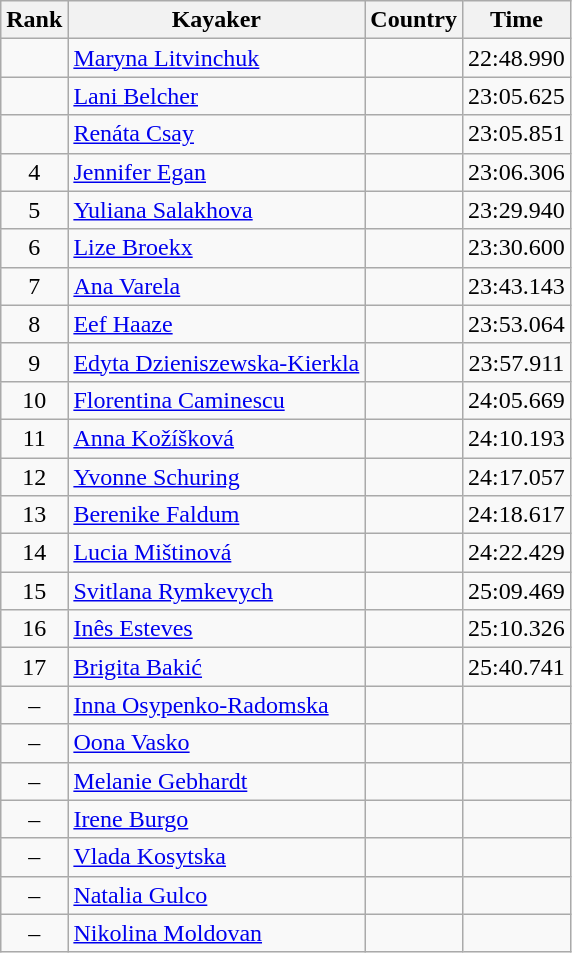<table class="wikitable" style="text-align:center">
<tr>
<th>Rank</th>
<th>Kayaker</th>
<th>Country</th>
<th>Time</th>
</tr>
<tr>
<td></td>
<td align="left"><a href='#'>Maryna Litvinchuk</a></td>
<td align="left"></td>
<td>22:48.990 <strong></strong></td>
</tr>
<tr>
<td></td>
<td align="left"><a href='#'>Lani Belcher</a></td>
<td align="left"></td>
<td>23:05.625</td>
</tr>
<tr>
<td></td>
<td align="left"><a href='#'>Renáta Csay</a></td>
<td align="left"></td>
<td>23:05.851</td>
</tr>
<tr>
<td>4</td>
<td align="left"><a href='#'>Jennifer Egan</a></td>
<td align="left"></td>
<td>23:06.306</td>
</tr>
<tr>
<td>5</td>
<td align="left"><a href='#'>Yuliana Salakhova</a></td>
<td align="left"></td>
<td>23:29.940</td>
</tr>
<tr>
<td>6</td>
<td align="left"><a href='#'>Lize Broekx</a></td>
<td align="left"></td>
<td>23:30.600</td>
</tr>
<tr>
<td>7</td>
<td align="left"><a href='#'>Ana Varela</a></td>
<td align="left"></td>
<td>23:43.143</td>
</tr>
<tr>
<td>8</td>
<td align="left"><a href='#'>Eef Haaze</a></td>
<td align="left"></td>
<td>23:53.064</td>
</tr>
<tr>
<td>9</td>
<td align="left"><a href='#'>Edyta Dzieniszewska-Kierkla</a></td>
<td align="left"></td>
<td>23:57.911</td>
</tr>
<tr>
<td>10</td>
<td align="left"><a href='#'>Florentina Caminescu</a></td>
<td align="left"></td>
<td>24:05.669</td>
</tr>
<tr>
<td>11</td>
<td align="left"><a href='#'>Anna Kožíšková</a></td>
<td align="left"></td>
<td>24:10.193</td>
</tr>
<tr>
<td>12</td>
<td align="left"><a href='#'>Yvonne Schuring</a></td>
<td align="left"></td>
<td>24:17.057</td>
</tr>
<tr>
<td>13</td>
<td align="left"><a href='#'>Berenike Faldum</a></td>
<td align="left"></td>
<td>24:18.617</td>
</tr>
<tr>
<td>14</td>
<td align="left"><a href='#'>Lucia Mištinová</a></td>
<td align="left"></td>
<td>24:22.429</td>
</tr>
<tr>
<td>15</td>
<td align="left"><a href='#'>Svitlana Rymkevych</a></td>
<td align="left"></td>
<td>25:09.469</td>
</tr>
<tr>
<td>16</td>
<td align="left"><a href='#'>Inês Esteves</a></td>
<td align="left"></td>
<td>25:10.326</td>
</tr>
<tr>
<td>17</td>
<td align="left"><a href='#'>Brigita Bakić</a></td>
<td align="left"></td>
<td>25:40.741</td>
</tr>
<tr>
<td>–</td>
<td align="left"><a href='#'>Inna Osypenko-Radomska</a></td>
<td align="left"></td>
<td></td>
</tr>
<tr>
<td>–</td>
<td align="left"><a href='#'>Oona Vasko</a></td>
<td align="left"></td>
<td></td>
</tr>
<tr>
<td>–</td>
<td align="left"><a href='#'>Melanie Gebhardt</a></td>
<td align="left"></td>
<td></td>
</tr>
<tr>
<td>–</td>
<td align="left"><a href='#'>Irene Burgo</a></td>
<td align="left"></td>
<td></td>
</tr>
<tr>
<td>–</td>
<td align="left"><a href='#'>Vlada Kosytska</a></td>
<td align="left"></td>
<td></td>
</tr>
<tr>
<td>–</td>
<td align="left"><a href='#'>Natalia Gulco</a></td>
<td align="left"></td>
<td></td>
</tr>
<tr>
<td>–</td>
<td align="left"><a href='#'>Nikolina Moldovan</a></td>
<td align="left"></td>
<td></td>
</tr>
</table>
